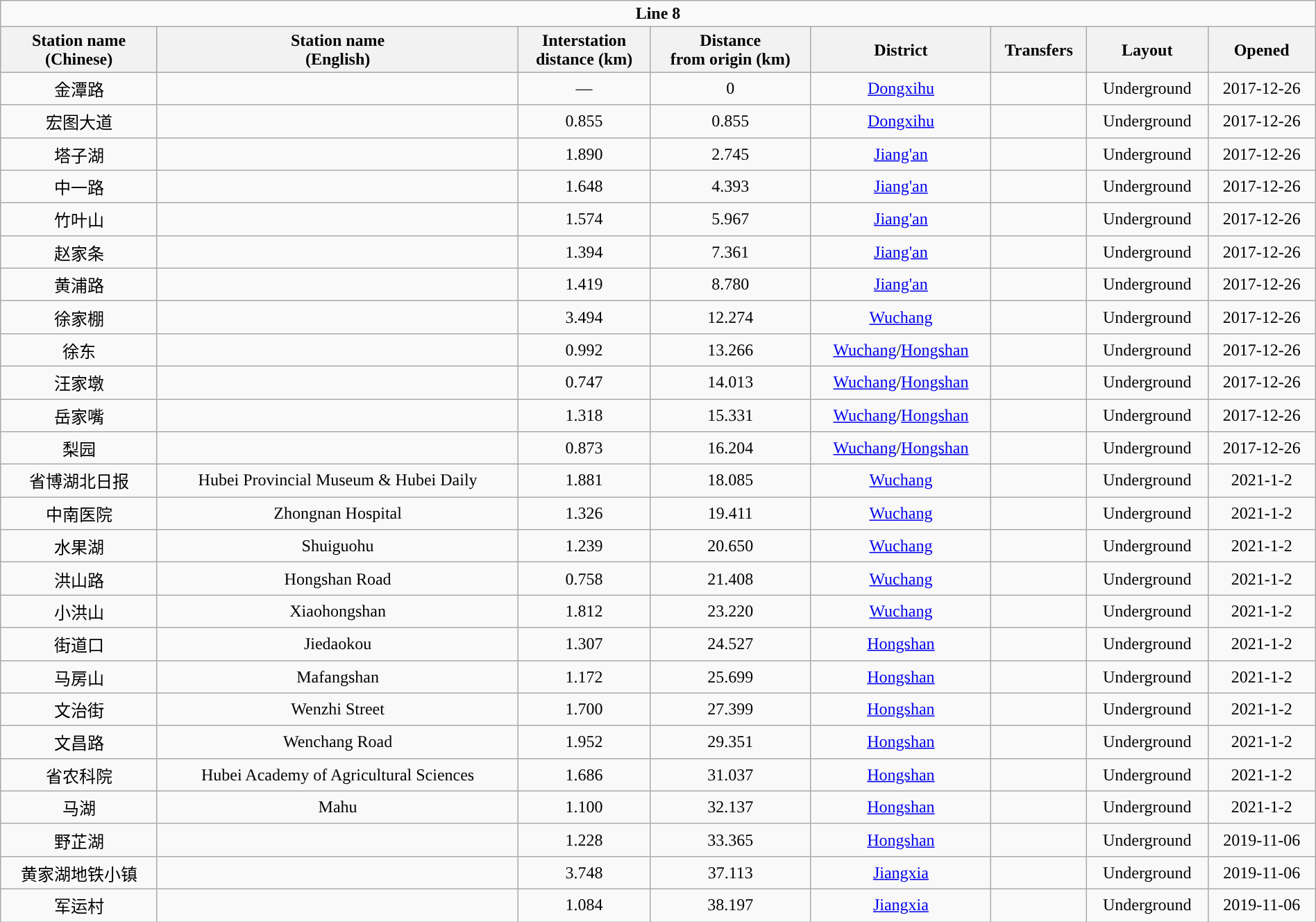<table class="wikitable" style="width:100%; text-align: center;">
<tr>
<td align=center colspan=10><span><strong>Line 8</strong></span></td>
</tr>
<tr bgcolor="#CCCCCC">
<th>Station name<br>(Chinese)</th>
<th>Station name<br>(English)</th>
<th>Interstation<br>distance (km)</th>
<th>Distance<br>from origin (km)</th>
<th>District</th>
<th>Transfers</th>
<th>Layout</th>
<th>Opened</th>
</tr>
<tr>
<td>金潭路</td>
<td></td>
<td>—</td>
<td>0</td>
<td><a href='#'>Dongxihu</a></td>
<td></td>
<td>Underground</td>
<td>2017-12-26</td>
</tr>
<tr>
<td>宏图大道</td>
<td></td>
<td>0.855</td>
<td>0.855</td>
<td><a href='#'>Dongxihu</a></td>
<td> </td>
<td>Underground</td>
<td>2017-12-26</td>
</tr>
<tr>
<td>塔子湖</td>
<td></td>
<td>1.890</td>
<td>2.745</td>
<td><a href='#'>Jiang'an</a></td>
<td></td>
<td>Underground</td>
<td>2017-12-26</td>
</tr>
<tr>
<td>中一路</td>
<td></td>
<td>1.648</td>
<td>4.393</td>
<td><a href='#'>Jiang'an</a></td>
<td><em></em></td>
<td>Underground</td>
<td>2017-12-26</td>
</tr>
<tr>
<td>竹叶山</td>
<td></td>
<td>1.574</td>
<td>5.967</td>
<td><a href='#'>Jiang'an</a></td>
<td><em></em></td>
<td>Underground</td>
<td>2017-12-26</td>
</tr>
<tr>
<td>赵家条</td>
<td></td>
<td>1.394</td>
<td>7.361</td>
<td><a href='#'>Jiang'an</a></td>
<td></td>
<td>Underground</td>
<td>2017-12-26</td>
</tr>
<tr>
<td>黄浦路</td>
<td></td>
<td>1.419</td>
<td>8.780</td>
<td><a href='#'>Jiang'an</a></td>
<td></td>
<td>Underground</td>
<td>2017-12-26</td>
</tr>
<tr>
<td>徐家棚</td>
<td></td>
<td>3.494</td>
<td>12.274</td>
<td><a href='#'>Wuchang</a></td>
<td> </td>
<td>Underground</td>
<td>2017-12-26</td>
</tr>
<tr>
<td>徐东</td>
<td></td>
<td>0.992</td>
<td>13.266</td>
<td><a href='#'>Wuchang</a>/<a href='#'>Hongshan</a></td>
<td></td>
<td>Underground</td>
<td>2017-12-26</td>
</tr>
<tr>
<td>汪家墩</td>
<td></td>
<td>0.747</td>
<td>14.013</td>
<td><a href='#'>Wuchang</a>/<a href='#'>Hongshan</a></td>
<td><em></em></td>
<td>Underground</td>
<td>2017-12-26</td>
</tr>
<tr>
<td>岳家嘴</td>
<td></td>
<td>1.318</td>
<td>15.331</td>
<td><a href='#'>Wuchang</a>/<a href='#'>Hongshan</a></td>
<td></td>
<td>Underground</td>
<td>2017-12-26</td>
</tr>
<tr>
<td>梨园</td>
<td></td>
<td>0.873</td>
<td>16.204</td>
<td><a href='#'>Wuchang</a>/<a href='#'>Hongshan</a></td>
<td></td>
<td>Underground</td>
<td>2017-12-26</td>
</tr>
<tr>
<td>省博湖北日报</td>
<td>Hubei Provincial Museum & Hubei Daily</td>
<td>1.881</td>
<td>18.085</td>
<td><a href='#'>Wuchang</a></td>
<td></td>
<td>Underground</td>
<td>2021-1-2</td>
</tr>
<tr>
<td>中南医院</td>
<td>Zhongnan Hospital</td>
<td>1.326</td>
<td>19.411</td>
<td><a href='#'>Wuchang</a></td>
<td></td>
<td>Underground</td>
<td>2021-1-2</td>
</tr>
<tr>
<td>水果湖</td>
<td>Shuiguohu</td>
<td>1.239</td>
<td>20.650</td>
<td><a href='#'>Wuchang</a></td>
<td></td>
<td>Underground</td>
<td>2021-1-2</td>
</tr>
<tr>
<td>洪山路</td>
<td>Hongshan Road</td>
<td>0.758</td>
<td>21.408</td>
<td><a href='#'>Wuchang</a></td>
<td></td>
<td>Underground</td>
<td>2021-1-2</td>
</tr>
<tr>
<td>小洪山</td>
<td>Xiaohongshan</td>
<td>1.812</td>
<td>23.220</td>
<td><a href='#'>Wuchang</a></td>
<td></td>
<td>Underground</td>
<td>2021-1-2</td>
</tr>
<tr>
<td>街道口</td>
<td>Jiedaokou</td>
<td>1.307</td>
<td>24.527</td>
<td><a href='#'>Hongshan</a></td>
<td></td>
<td>Underground</td>
<td>2021-1-2</td>
</tr>
<tr>
<td>马房山</td>
<td>Mafangshan</td>
<td>1.172</td>
<td>25.699</td>
<td><a href='#'>Hongshan</a></td>
<td><em></em></td>
<td>Underground</td>
<td>2021-1-2</td>
</tr>
<tr>
<td>文治街</td>
<td>Wenzhi Street</td>
<td>1.700</td>
<td>27.399</td>
<td><a href='#'>Hongshan</a></td>
<td></td>
<td>Underground</td>
<td>2021-1-2</td>
</tr>
<tr>
<td>文昌路</td>
<td>Wenchang Road</td>
<td>1.952</td>
<td>29.351</td>
<td><a href='#'>Hongshan</a></td>
<td></td>
<td>Underground</td>
<td>2021-1-2</td>
</tr>
<tr>
<td>省农科院</td>
<td>Hubei Academy of Agricultural Sciences</td>
<td>1.686</td>
<td>31.037</td>
<td><a href='#'>Hongshan</a></td>
<td></td>
<td>Underground</td>
<td>2021-1-2</td>
</tr>
<tr>
<td>马湖</td>
<td>Mahu</td>
<td>1.100</td>
<td>32.137</td>
<td><a href='#'>Hongshan</a></td>
<td></td>
<td>Underground</td>
<td>2021-1-2</td>
</tr>
<tr>
<td>野芷湖</td>
<td></td>
<td>1.228</td>
<td>33.365</td>
<td><a href='#'>Hongshan</a></td>
<td></td>
<td>Underground</td>
<td>2019-11-06</td>
</tr>
<tr>
<td>黄家湖地铁小镇</td>
<td></td>
<td>3.748</td>
<td>37.113</td>
<td><a href='#'>Jiangxia</a></td>
<td></td>
<td>Underground</td>
<td>2019-11-06</td>
</tr>
<tr>
<td>军运村</td>
<td></td>
<td>1.084</td>
<td>38.197</td>
<td><a href='#'>Jiangxia</a></td>
<td></td>
<td>Underground</td>
<td>2019-11-06</td>
</tr>
</table>
